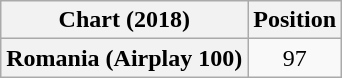<table class="wikitable plainrowheaders" style="text-align:center">
<tr>
<th>Chart (2018)</th>
<th>Position</th>
</tr>
<tr>
<th scope="row">Romania (Airplay 100)</th>
<td>97</td>
</tr>
</table>
